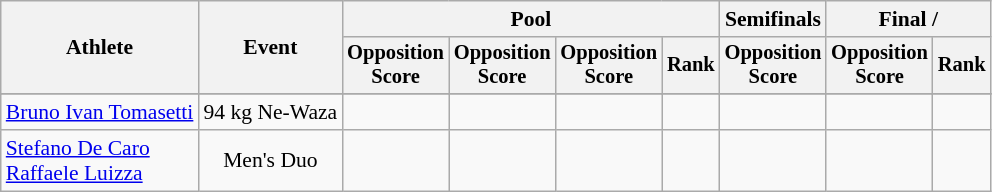<table class=wikitable style="font-size:90%">
<tr>
<th rowspan="2">Athlete</th>
<th rowspan="2">Event</th>
<th colspan="4">Pool</th>
<th>Semifinals</th>
<th colspan="2">Final / </th>
</tr>
<tr style="font-size:95%">
<th>Opposition<br>Score</th>
<th>Opposition<br>Score</th>
<th>Opposition<br>Score</th>
<th>Rank</th>
<th>Opposition<br>Score</th>
<th>Opposition<br>Score</th>
<th>Rank</th>
</tr>
<tr style="font-size:95%">
</tr>
<tr align=center>
<td align=left><a href='#'>Bruno Ivan Tomasetti</a></td>
<td>94 kg Ne-Waza</td>
<td></td>
<td></td>
<td></td>
<td></td>
<td></td>
<td></td>
<td></td>
</tr>
<tr align=center>
<td align=left><a href='#'>Stefano De Caro</a><br><a href='#'>Raffaele Luizza</a></td>
<td>Men's Duo</td>
<td></td>
<td></td>
<td></td>
<td></td>
<td></td>
<td></td>
<td></td>
</tr>
</table>
